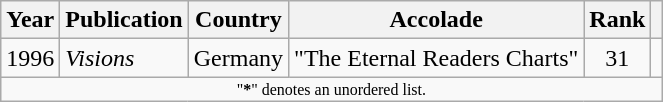<table class="wikitable sortable" style="margin:0em 1em 1em 0pt">
<tr>
<th>Year</th>
<th>Publication</th>
<th>Country</th>
<th>Accolade</th>
<th>Rank</th>
<th class=unsortable></th>
</tr>
<tr>
<td align=center>1996</td>
<td><em>Visions</em></td>
<td>Germany</td>
<td>"The Eternal Readers Charts"</td>
<td align=center>31</td>
<td></td>
</tr>
<tr class="sortbottom">
<td colspan=6 style=font-size:8pt; align=center>"<strong>*</strong>" denotes an unordered list.</td>
</tr>
</table>
